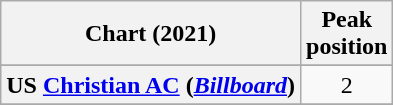<table class="wikitable sortable plainrowheaders" style="text-align:center">
<tr>
<th scope="col">Chart (2021)</th>
<th scope="col">Peak<br> position</th>
</tr>
<tr>
</tr>
<tr>
</tr>
<tr>
<th scope="row">US <a href='#'>Christian AC</a> (<em><a href='#'>Billboard</a></em>)</th>
<td>2</td>
</tr>
<tr>
</tr>
</table>
